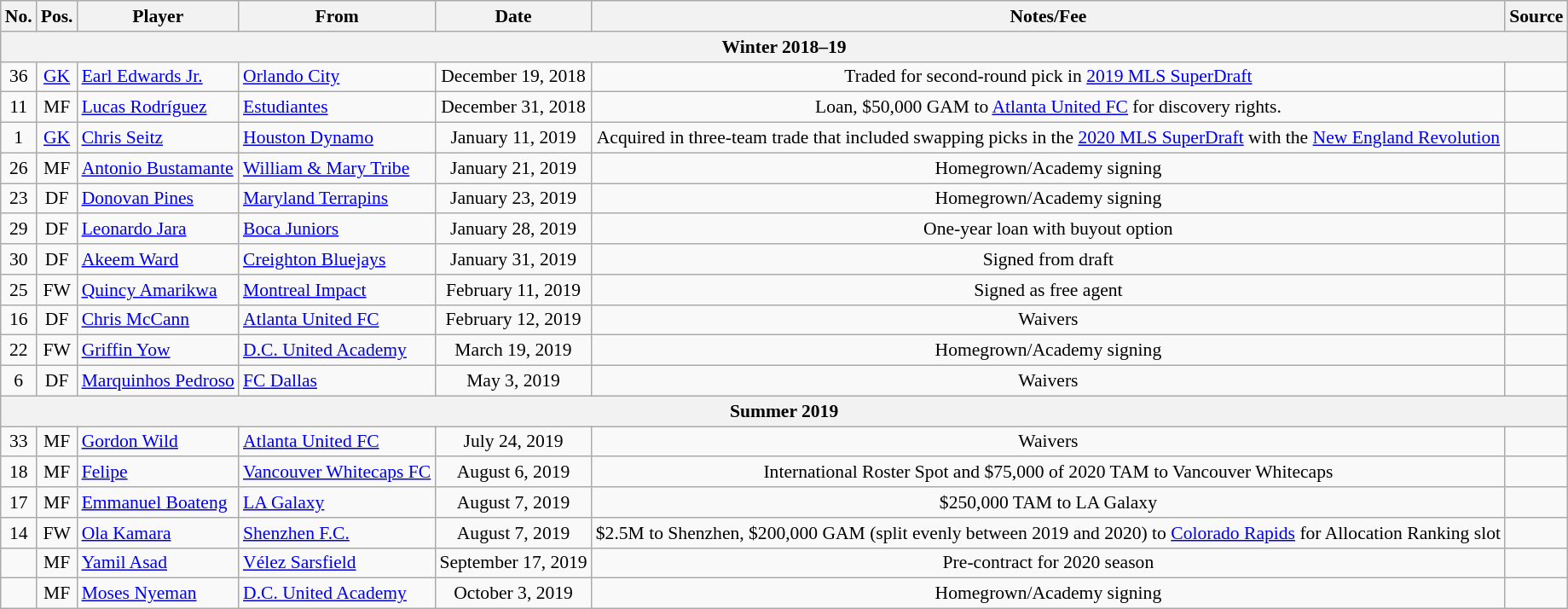<table class="wikitable" style="text-align:center; font-size:90%;">
<tr>
<th>No.</th>
<th>Pos.</th>
<th>Player</th>
<th>From</th>
<th>Date</th>
<th>Notes/Fee</th>
<th>Source</th>
</tr>
<tr>
<th colspan=7>Winter 2018–19</th>
</tr>
<tr>
<td>36</td>
<td><a href='#'>GK</a></td>
<td align="left"> <a href='#'>Earl Edwards Jr.</a></td>
<td align="left"> <a href='#'>Orlando City</a></td>
<td>December 19, 2018</td>
<td>Traded for second-round pick in <a href='#'>2019 MLS SuperDraft</a></td>
<td></td>
</tr>
<tr>
<td>11</td>
<td>MF</td>
<td align="left"> <a href='#'>Lucas Rodríguez</a></td>
<td align="left"> <a href='#'>Estudiantes</a></td>
<td>December 31, 2018</td>
<td>Loan, $50,000 GAM to <a href='#'>Atlanta United FC</a> for discovery rights.</td>
<td></td>
</tr>
<tr>
<td>1</td>
<td><a href='#'>GK</a></td>
<td align="left"> <a href='#'>Chris Seitz</a></td>
<td align="left"> <a href='#'>Houston Dynamo</a></td>
<td>January 11, 2019</td>
<td>Acquired in three-team trade that included swapping picks in the <a href='#'>2020 MLS SuperDraft</a> with the <a href='#'>New England Revolution</a></td>
<td></td>
</tr>
<tr>
<td>26</td>
<td>MF</td>
<td align="left"> <a href='#'>Antonio Bustamante</a></td>
<td align="left"> <a href='#'>William & Mary Tribe</a></td>
<td>January 21, 2019</td>
<td>Homegrown/Academy signing</td>
<td></td>
</tr>
<tr>
<td>23</td>
<td>DF</td>
<td align="left"> <a href='#'>Donovan Pines</a></td>
<td align="left"> <a href='#'>Maryland Terrapins</a></td>
<td>January 23, 2019</td>
<td>Homegrown/Academy signing</td>
<td></td>
</tr>
<tr>
<td>29</td>
<td>DF</td>
<td align="left"> <a href='#'>Leonardo Jara</a></td>
<td align="left"> <a href='#'>Boca Juniors</a></td>
<td>January 28, 2019</td>
<td>One-year loan with buyout option</td>
<td></td>
</tr>
<tr>
<td>30</td>
<td>DF</td>
<td align="left"> <a href='#'>Akeem Ward</a></td>
<td align="left"> <a href='#'>Creighton Bluejays</a></td>
<td>January 31, 2019</td>
<td>Signed from draft</td>
<td></td>
</tr>
<tr>
<td>25</td>
<td>FW</td>
<td align="left"> <a href='#'>Quincy Amarikwa</a></td>
<td align="left"> <a href='#'>Montreal Impact</a></td>
<td>February 11, 2019</td>
<td>Signed as free agent</td>
<td></td>
</tr>
<tr>
<td>16</td>
<td>DF</td>
<td align="left"> <a href='#'>Chris McCann</a></td>
<td align="left"> <a href='#'>Atlanta United FC</a></td>
<td>February 12, 2019</td>
<td>Waivers</td>
<td></td>
</tr>
<tr>
<td>22</td>
<td>FW</td>
<td align="left"> <a href='#'>Griffin Yow</a></td>
<td align="left"> <a href='#'>D.C. United Academy</a></td>
<td>March 19, 2019</td>
<td>Homegrown/Academy signing</td>
<td></td>
</tr>
<tr>
<td>6</td>
<td>DF</td>
<td align="left"> <a href='#'>Marquinhos Pedroso</a></td>
<td align="left"> <a href='#'>FC Dallas</a></td>
<td>May 3, 2019</td>
<td>Waivers</td>
<td></td>
</tr>
<tr>
<th colspan=7>Summer 2019</th>
</tr>
<tr>
<td>33</td>
<td>MF</td>
<td align="left"> <a href='#'>Gordon Wild</a></td>
<td align="left"> <a href='#'>Atlanta United FC</a></td>
<td>July 24, 2019</td>
<td>Waivers</td>
<td></td>
</tr>
<tr>
<td>18</td>
<td>MF</td>
<td align="left"> <a href='#'>Felipe</a></td>
<td align="left"> <a href='#'>Vancouver Whitecaps FC</a></td>
<td>August 6, 2019</td>
<td>International Roster Spot and $75,000 of 2020 TAM to Vancouver Whitecaps</td>
<td></td>
</tr>
<tr>
<td>17</td>
<td>MF</td>
<td align="left"> <a href='#'>Emmanuel Boateng</a></td>
<td align="left"> <a href='#'>LA Galaxy</a></td>
<td>August 7, 2019</td>
<td>$250,000 TAM to LA Galaxy</td>
<td></td>
</tr>
<tr>
<td>14</td>
<td>FW</td>
<td align="left"> <a href='#'>Ola Kamara</a></td>
<td align="left"> <a href='#'>Shenzhen F.C.</a></td>
<td>August 7, 2019</td>
<td>$2.5M to Shenzhen, $200,000 GAM (split evenly between 2019 and 2020) to <a href='#'>Colorado Rapids</a> for Allocation Ranking slot</td>
<td></td>
</tr>
<tr>
<td></td>
<td>MF</td>
<td align="left"> <a href='#'>Yamil Asad</a></td>
<td align="left"> <a href='#'>Vélez Sarsfield</a></td>
<td>September 17, 2019</td>
<td>Pre-contract for 2020 season</td>
<td></td>
</tr>
<tr>
<td></td>
<td>MF</td>
<td align="left"> <a href='#'>Moses Nyeman</a></td>
<td align="left"> <a href='#'>D.C. United Academy</a></td>
<td>October 3, 2019</td>
<td>Homegrown/Academy signing</td>
<td></td>
</tr>
</table>
